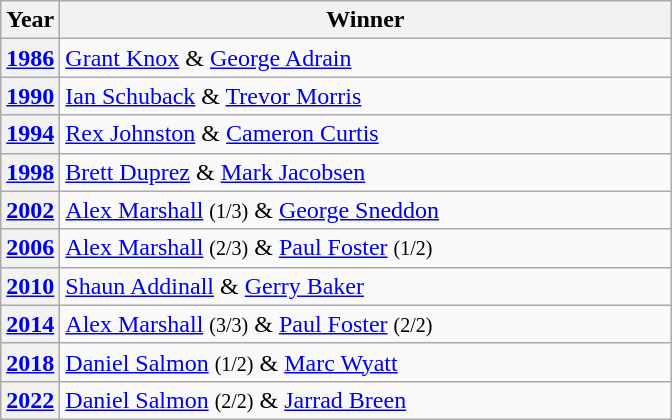<table class="wikitable">
<tr>
<th>Year</th>
<th Width=400>Winner</th>
</tr>
<tr>
<th><a href='#'>1986</a></th>
<td> <a href='#'>Grant Knox</a> & <a href='#'>George Adrain</a></td>
</tr>
<tr>
<th><a href='#'>1990</a></th>
<td> <a href='#'>Ian Schuback</a> & <a href='#'>Trevor Morris</a></td>
</tr>
<tr>
<th><a href='#'>1994</a></th>
<td> <a href='#'>Rex Johnston</a> & <a href='#'>Cameron Curtis</a></td>
</tr>
<tr>
<th><a href='#'>1998</a></th>
<td> <a href='#'>Brett Duprez</a> & <a href='#'>Mark Jacobsen</a></td>
</tr>
<tr>
<th><a href='#'>2002</a></th>
<td> <a href='#'>Alex Marshall</a> <small>(1/3)</small> & <a href='#'>George Sneddon</a></td>
</tr>
<tr>
<th><a href='#'>2006</a></th>
<td> <a href='#'>Alex Marshall</a> <small>(2/3)</small> & <a href='#'>Paul Foster</a> <small>(1/2)</small></td>
</tr>
<tr>
<th><a href='#'>2010</a></th>
<td> <a href='#'>Shaun Addinall</a> & <a href='#'>Gerry Baker</a></td>
</tr>
<tr>
<th><a href='#'>2014</a></th>
<td> <a href='#'>Alex Marshall</a> <small>(3/3)</small> & <a href='#'>Paul Foster</a> <small>(2/2)</small></td>
</tr>
<tr>
<th><a href='#'>2018</a></th>
<td> <a href='#'>Daniel Salmon</a> <small>(1/2)</small> & <a href='#'>Marc Wyatt</a></td>
</tr>
<tr>
<th><a href='#'>2022</a></th>
<td> <a href='#'>Daniel Salmon</a> <small>(2/2)</small> & <a href='#'>Jarrad Breen</a></td>
</tr>
</table>
